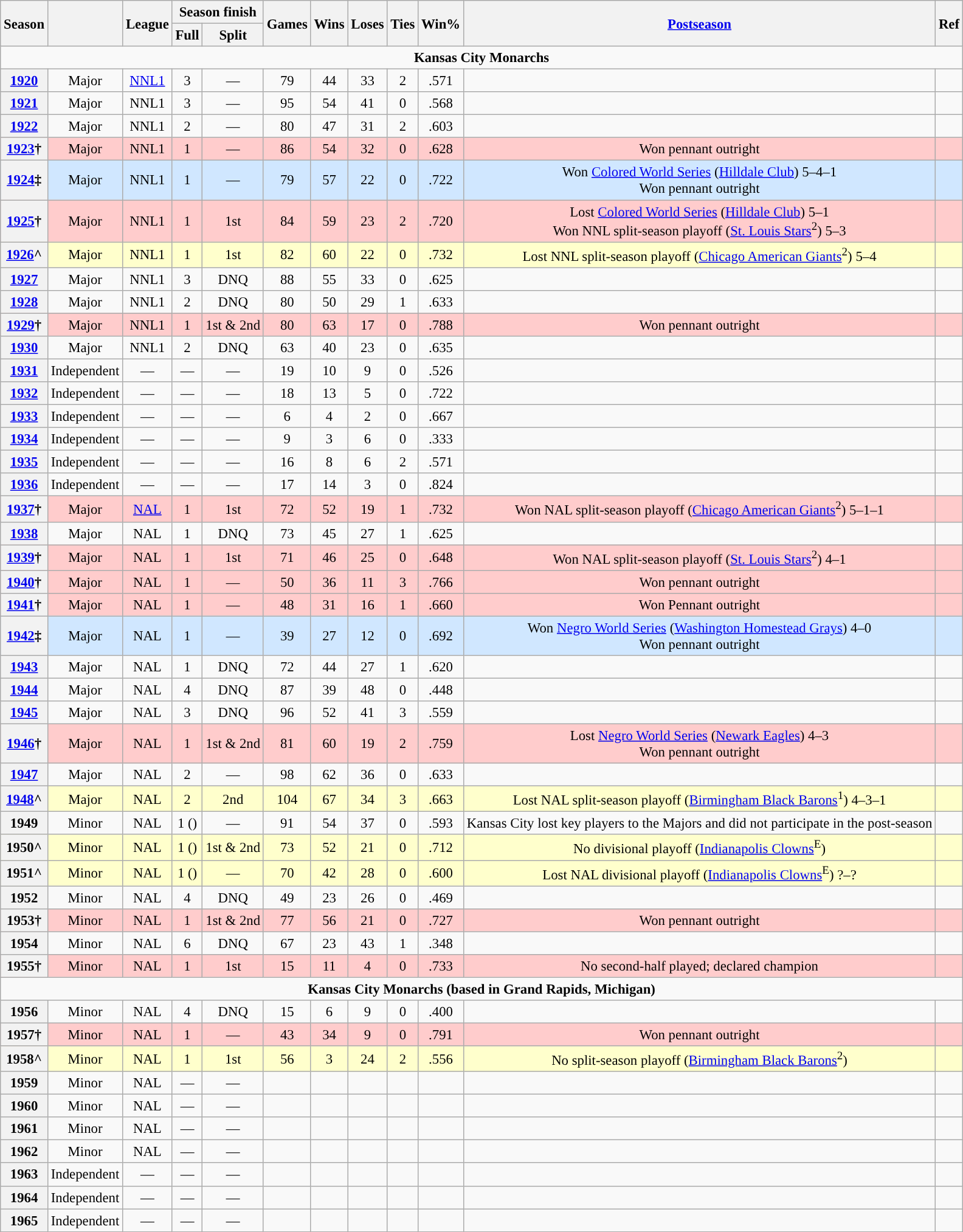<table class="wikitable sortable" style="text-align:center; font-size:95%">
<tr>
<th rowspan="2">Season</th>
<th rowspan="2"></th>
<th rowspan="2">League</th>
<th colspan="2">Season finish</th>
<th rowspan="2">Games</th>
<th rowspan="2">Wins</th>
<th rowspan="2">Loses</th>
<th rowspan="2">Ties</th>
<th rowspan="2">Win%</th>
<th rowspan="2"><a href='#'>Postseason</a></th>
<th rowspan="2">Ref</th>
</tr>
<tr>
<th>Full</th>
<th>Split</th>
</tr>
<tr>
<td colspan="12"><strong>Kansas City Monarchs</strong></td>
</tr>
<tr>
<th scope="row"><a href='#'>1920</a></th>
<td>Major</td>
<td><a href='#'>NNL1</a></td>
<td>3</td>
<td>—</td>
<td>79</td>
<td>44</td>
<td>33</td>
<td>2</td>
<td>.571</td>
<td></td>
<td></td>
</tr>
<tr>
<th scope="row"><a href='#'>1921</a></th>
<td>Major</td>
<td>NNL1</td>
<td>3</td>
<td>—</td>
<td>95</td>
<td>54</td>
<td>41</td>
<td>0</td>
<td>.568</td>
<td></td>
<td></td>
</tr>
<tr>
<th scope="row"><a href='#'>1922</a></th>
<td>Major</td>
<td>NNL1</td>
<td>2</td>
<td>—</td>
<td>80</td>
<td>47</td>
<td>31</td>
<td>2</td>
<td>.603</td>
<td></td>
<td></td>
</tr>
<tr bgcolor="#FFCCCC">
<th scope="row"><a href='#'>1923</a>†</th>
<td>Major</td>
<td>NNL1</td>
<td>1</td>
<td>—</td>
<td>86</td>
<td>54</td>
<td>32</td>
<td>0</td>
<td>.628</td>
<td>Won pennant outright</td>
<td></td>
</tr>
<tr bgcolor="#D0E7FF">
<th scope="row"><a href='#'>1924</a>‡</th>
<td>Major</td>
<td>NNL1</td>
<td>1</td>
<td>—</td>
<td>79</td>
<td>57</td>
<td>22</td>
<td>0</td>
<td>.722</td>
<td>Won <a href='#'>Colored World Series</a> (<a href='#'>Hilldale Club</a>) 5–4–1<br>Won pennant outright</td>
<td></td>
</tr>
<tr bgcolor="#FFCCCC">
<th scope="row"><a href='#'>1925</a>†</th>
<td>Major</td>
<td>NNL1</td>
<td>1</td>
<td>1st</td>
<td>84</td>
<td>59</td>
<td>23</td>
<td>2</td>
<td>.720</td>
<td>Lost <a href='#'>Colored World Series</a> (<a href='#'>Hilldale Club</a>) 5–1<br>Won NNL split-season playoff (<a href='#'>St. Louis Stars</a><sup>2</sup>) 5–3</td>
<td></td>
</tr>
<tr bgcolor="#FFFFCC">
<th scope="row"><a href='#'>1926</a>^</th>
<td>Major</td>
<td>NNL1</td>
<td>1</td>
<td>1st</td>
<td>82</td>
<td>60</td>
<td>22</td>
<td>0</td>
<td>.732</td>
<td>Lost NNL split-season playoff (<a href='#'>Chicago American Giants</a><sup>2</sup>) 5–4</td>
<td></td>
</tr>
<tr>
<th scope="row"><a href='#'>1927</a></th>
<td>Major</td>
<td>NNL1</td>
<td>3</td>
<td>DNQ</td>
<td>88</td>
<td>55</td>
<td>33</td>
<td>0</td>
<td>.625</td>
<td></td>
<td></td>
</tr>
<tr>
<th scope="row"><a href='#'>1928</a></th>
<td>Major</td>
<td>NNL1</td>
<td>2</td>
<td>DNQ</td>
<td>80</td>
<td>50</td>
<td>29</td>
<td>1</td>
<td>.633</td>
<td></td>
<td></td>
</tr>
<tr bgcolor="#FFCCCC">
<th scope="row"><a href='#'>1929</a>†</th>
<td>Major</td>
<td>NNL1</td>
<td>1</td>
<td>1st & 2nd</td>
<td>80</td>
<td>63</td>
<td>17</td>
<td>0</td>
<td>.788</td>
<td>Won pennant outright</td>
<td></td>
</tr>
<tr>
<th scope="row"><a href='#'>1930</a></th>
<td>Major</td>
<td>NNL1</td>
<td>2</td>
<td>DNQ</td>
<td>63</td>
<td>40</td>
<td>23</td>
<td>0</td>
<td>.635</td>
<td></td>
<td></td>
</tr>
<tr>
<th scope="row"><a href='#'>1931</a></th>
<td align="center">Independent</td>
<td>—</td>
<td>—</td>
<td>—</td>
<td>19</td>
<td>10</td>
<td>9</td>
<td>0</td>
<td>.526</td>
<td></td>
<td></td>
</tr>
<tr>
<th scope="row"><a href='#'>1932</a></th>
<td>Independent</td>
<td>—</td>
<td>—</td>
<td>—</td>
<td>18</td>
<td>13</td>
<td>5</td>
<td>0</td>
<td>.722</td>
<td></td>
<td></td>
</tr>
<tr>
<th scope="row"><a href='#'>1933</a></th>
<td>Independent</td>
<td>—</td>
<td>—</td>
<td>—</td>
<td>6</td>
<td>4</td>
<td>2</td>
<td>0</td>
<td>.667</td>
<td></td>
<td></td>
</tr>
<tr>
<th scope="row"><a href='#'>1934</a></th>
<td>Independent</td>
<td>—</td>
<td>—</td>
<td>—</td>
<td>9</td>
<td>3</td>
<td>6</td>
<td>0</td>
<td>.333</td>
<td></td>
<td></td>
</tr>
<tr>
<th scope="row"><a href='#'>1935</a></th>
<td>Independent</td>
<td>—</td>
<td>—</td>
<td>—</td>
<td>16</td>
<td>8</td>
<td>6</td>
<td>2</td>
<td>.571</td>
<td></td>
<td></td>
</tr>
<tr>
<th scope="row"><a href='#'>1936</a></th>
<td>Independent</td>
<td>—</td>
<td>—</td>
<td>—</td>
<td>17</td>
<td>14</td>
<td>3</td>
<td>0</td>
<td>.824</td>
<td></td>
<td></td>
</tr>
<tr bgcolor="#FFCCCC">
<th scope="row"><a href='#'>1937</a>†</th>
<td>Major</td>
<td><a href='#'>NAL</a></td>
<td>1</td>
<td>1st</td>
<td>72</td>
<td>52</td>
<td>19</td>
<td>1</td>
<td>.732</td>
<td>Won NAL split-season playoff (<a href='#'>Chicago American Giants</a><sup>2</sup>) 5–1–1</td>
<td></td>
</tr>
<tr>
<th scope="row"><a href='#'>1938</a></th>
<td>Major</td>
<td>NAL</td>
<td>1</td>
<td>DNQ</td>
<td>73</td>
<td>45</td>
<td>27</td>
<td>1</td>
<td>.625</td>
<td></td>
<td></td>
</tr>
<tr bgcolor="#FFCCCC">
<th scope="row"><a href='#'>1939</a>†</th>
<td>Major</td>
<td>NAL</td>
<td>1</td>
<td>1st</td>
<td>71</td>
<td>46</td>
<td>25</td>
<td>0</td>
<td>.648</td>
<td>Won NAL split-season playoff (<a href='#'>St. Louis Stars</a><sup>2</sup>) 4–1</td>
<td></td>
</tr>
<tr bgcolor="#FFCCCC">
<th scope="row"><a href='#'>1940</a>†</th>
<td>Major</td>
<td>NAL</td>
<td>1</td>
<td>—</td>
<td>50</td>
<td>36</td>
<td>11</td>
<td>3</td>
<td>.766</td>
<td>Won pennant outright</td>
<td></td>
</tr>
<tr bgcolor="#FFCCCC">
<th scope="row"><a href='#'>1941</a>†</th>
<td>Major</td>
<td>NAL</td>
<td>1</td>
<td>—</td>
<td>48</td>
<td>31</td>
<td>16</td>
<td>1</td>
<td>.660</td>
<td>Won Pennant outright</td>
<td></td>
</tr>
<tr bgcolor="#D0E7FF">
<th scope="row"><a href='#'>1942</a>‡</th>
<td>Major</td>
<td>NAL</td>
<td>1</td>
<td>—</td>
<td>39</td>
<td>27</td>
<td>12</td>
<td>0</td>
<td>.692</td>
<td>Won <a href='#'>Negro World Series</a> (<a href='#'>Washington Homestead Grays</a>) 4–0<br>Won pennant outright</td>
<td></td>
</tr>
<tr>
<th scope="row"><a href='#'>1943</a></th>
<td>Major</td>
<td>NAL</td>
<td>1</td>
<td>DNQ</td>
<td>72</td>
<td>44</td>
<td>27</td>
<td>1</td>
<td>.620</td>
<td></td>
<td></td>
</tr>
<tr>
<th scope="row"><a href='#'>1944</a></th>
<td>Major</td>
<td>NAL</td>
<td>4</td>
<td>DNQ</td>
<td>87</td>
<td>39</td>
<td>48</td>
<td>0</td>
<td>.448</td>
<td></td>
<td></td>
</tr>
<tr>
<th scope="row"><a href='#'>1945</a></th>
<td>Major</td>
<td>NAL</td>
<td>3</td>
<td>DNQ</td>
<td>96</td>
<td>52</td>
<td>41</td>
<td>3</td>
<td>.559</td>
<td></td>
<td></td>
</tr>
<tr bgcolor="#FFCCCC">
<th scope="row"><a href='#'>1946</a>†</th>
<td>Major</td>
<td>NAL</td>
<td>1</td>
<td>1st & 2nd</td>
<td>81</td>
<td>60</td>
<td>19</td>
<td>2</td>
<td>.759</td>
<td>Lost <a href='#'>Negro World Series</a> (<a href='#'>Newark Eagles</a>) 4–3<br>Won pennant outright</td>
<td></td>
</tr>
<tr>
<th scope="row"><a href='#'>1947</a></th>
<td>Major</td>
<td>NAL</td>
<td>2</td>
<td>—</td>
<td>98</td>
<td>62</td>
<td>36</td>
<td>0</td>
<td>.633</td>
<td></td>
<td></td>
</tr>
<tr bgcolor="#FFFFCC">
<th scope="row"><a href='#'>1948</a>^</th>
<td>Major</td>
<td>NAL</td>
<td>2</td>
<td>2nd</td>
<td>104</td>
<td>67</td>
<td>34</td>
<td>3</td>
<td>.663</td>
<td>Lost NAL split-season playoff (<a href='#'>Birmingham Black Barons</a><sup>1</sup>) 4–3–1</td>
<td></td>
</tr>
<tr>
<th>1949</th>
<td>Minor</td>
<td>NAL</td>
<td>1 ()</td>
<td>—</td>
<td>91</td>
<td>54</td>
<td>37</td>
<td>0</td>
<td>.593</td>
<td>Kansas City lost key players to the Majors and did not participate in the post-season</td>
<td></td>
</tr>
<tr bgcolor="#FFFFCC">
<th>1950^</th>
<td>Minor</td>
<td>NAL</td>
<td>1 ()</td>
<td>1st & 2nd</td>
<td>73</td>
<td>52</td>
<td>21</td>
<td>0</td>
<td>.712</td>
<td>No divisional playoff (<a href='#'>Indianapolis Clowns</a><sup>E</sup>)</td>
<td></td>
</tr>
<tr bgcolor="#FFFFCC">
<th>1951^</th>
<td>Minor</td>
<td>NAL</td>
<td>1 ()</td>
<td>—</td>
<td>70</td>
<td>42</td>
<td>28</td>
<td>0</td>
<td>.600</td>
<td>Lost NAL divisional playoff (<a href='#'>Indianapolis Clowns</a><sup>E</sup>) ?–?</td>
<td></td>
</tr>
<tr>
<th>1952</th>
<td>Minor</td>
<td>NAL</td>
<td>4</td>
<td>DNQ</td>
<td>49</td>
<td>23</td>
<td>26</td>
<td>0</td>
<td>.469</td>
<td></td>
<td></td>
</tr>
<tr bgcolor="#FFCCCC">
<th>1953†</th>
<td>Minor</td>
<td>NAL</td>
<td>1</td>
<td>1st & 2nd</td>
<td>77</td>
<td>56</td>
<td>21</td>
<td>0</td>
<td>.727</td>
<td>Won pennant outright</td>
<td></td>
</tr>
<tr>
<th>1954</th>
<td>Minor</td>
<td>NAL</td>
<td>6</td>
<td>DNQ</td>
<td>67</td>
<td>23</td>
<td>43</td>
<td>1</td>
<td>.348</td>
<td></td>
<td></td>
</tr>
<tr bgcolor="#FFCCCC">
<th>1955†</th>
<td>Minor</td>
<td>NAL</td>
<td>1</td>
<td>1st</td>
<td>15</td>
<td>11</td>
<td>4</td>
<td>0</td>
<td>.733</td>
<td>No second-half played; declared champion</td>
<td></td>
</tr>
<tr>
<td colspan="12"><strong>Kansas City Monarchs (based in Grand Rapids, Michigan)</strong></td>
</tr>
<tr>
<th>1956</th>
<td>Minor</td>
<td>NAL</td>
<td>4</td>
<td>DNQ</td>
<td>15</td>
<td>6</td>
<td>9</td>
<td>0</td>
<td>.400</td>
<td></td>
<td></td>
</tr>
<tr bgcolor="#FFCCCC">
<th>1957†</th>
<td>Minor</td>
<td>NAL</td>
<td>1</td>
<td>—</td>
<td>43</td>
<td>34</td>
<td>9</td>
<td>0</td>
<td>.791</td>
<td>Won pennant outright</td>
<td></td>
</tr>
<tr bgcolor="#FFFFCC">
<th>1958^</th>
<td>Minor</td>
<td>NAL</td>
<td>1</td>
<td>1st</td>
<td>56</td>
<td>3</td>
<td>24</td>
<td>2</td>
<td>.556</td>
<td>No split-season playoff (<a href='#'>Birmingham Black Barons</a><sup>2</sup>)</td>
<td></td>
</tr>
<tr>
<th>1959</th>
<td>Minor</td>
<td>NAL</td>
<td>—</td>
<td>—</td>
<td></td>
<td></td>
<td></td>
<td></td>
<td></td>
<td></td>
<td></td>
</tr>
<tr>
<th>1960</th>
<td>Minor</td>
<td>NAL</td>
<td>—</td>
<td>—</td>
<td></td>
<td></td>
<td></td>
<td></td>
<td></td>
<td></td>
<td></td>
</tr>
<tr>
<th>1961</th>
<td>Minor</td>
<td>NAL</td>
<td>—</td>
<td>—</td>
<td></td>
<td></td>
<td></td>
<td></td>
<td></td>
<td></td>
<td></td>
</tr>
<tr>
<th>1962</th>
<td>Minor</td>
<td>NAL</td>
<td>—</td>
<td>—</td>
<td></td>
<td></td>
<td></td>
<td></td>
<td></td>
<td></td>
<td></td>
</tr>
<tr>
<th>1963</th>
<td>Independent</td>
<td>—</td>
<td>—</td>
<td>—</td>
<td></td>
<td></td>
<td></td>
<td></td>
<td></td>
<td></td>
<td></td>
</tr>
<tr>
<th>1964</th>
<td>Independent</td>
<td>—</td>
<td>—</td>
<td>—</td>
<td></td>
<td></td>
<td></td>
<td></td>
<td></td>
<td></td>
<td></td>
</tr>
<tr>
<th>1965</th>
<td>Independent</td>
<td>—</td>
<td>—</td>
<td>—</td>
<td></td>
<td></td>
<td></td>
<td></td>
<td></td>
<td></td>
<td></td>
</tr>
</table>
